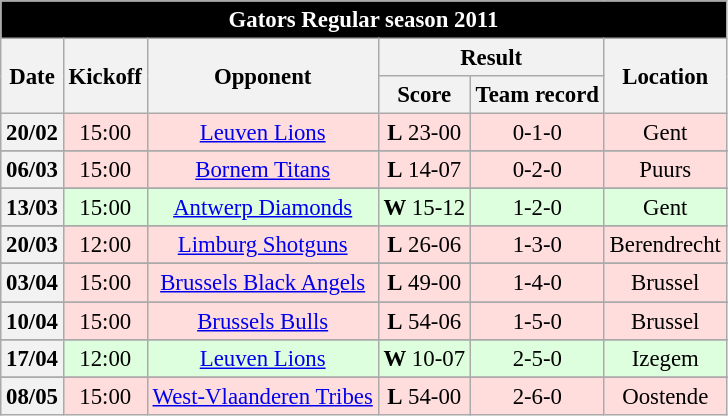<table class="wikitable" align="center" style="font-size: 95%;">
<tr>
<th style="background-color:black; color:white" colspan=6>Gators Regular season 2011</th>
</tr>
<tr>
<th rowspan="2">Date</th>
<th rowspan="2">Kickoff</th>
<th rowspan="2">Opponent</th>
<th colspan="2">Result</th>
<th rowspan="2">Location</th>
</tr>
<tr>
<th>Score</th>
<th>Team record</th>
</tr>
<tr style="background: #ffdddd;">
<th align="center">20/02</th>
<td align="center">15:00</td>
<td align="center"><a href='#'>Leuven Lions</a></td>
<td align="center"><strong>L</strong> 23-00</td>
<td align="center">0-1-0</td>
<td align="center">Gent</td>
</tr>
<tr>
</tr>
<tr style="background: #ffdddd;">
<th align="center">06/03</th>
<td align="center">15:00</td>
<td align="center"><a href='#'>Bornem Titans</a></td>
<td align="center"><strong>L</strong> 14-07</td>
<td align="center">0-2-0</td>
<td align="center">Puurs</td>
</tr>
<tr>
</tr>
<tr style="background: #ddffdd;">
<th align="center">13/03</th>
<td align="center">15:00</td>
<td align="center"><a href='#'>Antwerp Diamonds</a></td>
<td align="center"><strong>W</strong> 15-12</td>
<td align="center">1-2-0</td>
<td align="center">Gent</td>
</tr>
<tr>
</tr>
<tr style="background: #ffdddd;">
<th align="center">20/03</th>
<td align="center">12:00</td>
<td align="center"><a href='#'>Limburg Shotguns</a></td>
<td align="center"><strong>L</strong> 26-06</td>
<td align="center">1-3-0</td>
<td align="center">Berendrecht</td>
</tr>
<tr>
</tr>
<tr style="background: #ffdddd;">
<th align="center">03/04</th>
<td align="center">15:00</td>
<td align="center"><a href='#'>Brussels Black Angels</a></td>
<td align="center"><strong>L</strong> 49-00</td>
<td align="center">1-4-0</td>
<td align="center">Brussel</td>
</tr>
<tr>
</tr>
<tr style="background: #ffdddd;">
<th align="center">10/04</th>
<td align="center">15:00</td>
<td align="center"><a href='#'>Brussels Bulls</a></td>
<td align="center"><strong>L</strong> 54-06</td>
<td align="center">1-5-0</td>
<td align="center">Brussel</td>
</tr>
<tr>
</tr>
<tr style="background: #ddffdd;">
<th align="center">17/04</th>
<td align="center">12:00</td>
<td align="center"><a href='#'>Leuven Lions</a></td>
<td align="center"><strong>W</strong> 10-07</td>
<td align="center">2-5-0</td>
<td align="center">Izegem</td>
</tr>
<tr>
</tr>
<tr style="background: #ffdddd;">
<th align="center">08/05</th>
<td align="center">15:00</td>
<td align="center"><a href='#'>West-Vlaanderen Tribes</a></td>
<td align="center"><strong>L</strong> 54-00</td>
<td align="center">2-6-0</td>
<td align="center">Oostende</td>
</tr>
</table>
